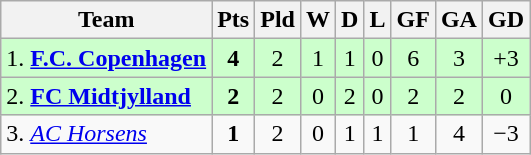<table class="wikitable" style="text-align: center;">
<tr>
<th>Team</th>
<th>Pts</th>
<th>Pld</th>
<th>W</th>
<th>D</th>
<th>L</th>
<th>GF</th>
<th>GA</th>
<th>GD</th>
</tr>
<tr style="background:#cfc;">
<td style="text-align:left;">1. <strong><a href='#'>F.C. Copenhagen</a></strong></td>
<td><strong>4</strong></td>
<td>2</td>
<td>1</td>
<td>1</td>
<td>0</td>
<td>6</td>
<td>3</td>
<td>+3</td>
</tr>
<tr style="background:#cfc;">
<td style="text-align:left;">2. <strong><a href='#'>FC Midtjylland</a></strong></td>
<td><strong>2</strong></td>
<td>2</td>
<td>0</td>
<td>2</td>
<td>0</td>
<td>2</td>
<td>2</td>
<td>0</td>
</tr>
<tr>
<td style="text-align:left;">3. <em><a href='#'>AC Horsens</a></em></td>
<td><strong>1</strong></td>
<td>2</td>
<td>0</td>
<td>1</td>
<td>1</td>
<td>1</td>
<td>4</td>
<td>−3</td>
</tr>
</table>
